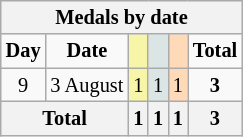<table class="wikitable" style="font-size:85%; text-align:center;">
<tr style="background:#efefef;">
<th colspan=6><strong>Medals by date</strong></th>
</tr>
<tr>
<td><strong>Day</strong></td>
<td><strong>Date</strong></td>
<td style="background:#F7F6A8;"></td>
<td style="background:#DCE5E5;"></td>
<td style="background:#FFDAB9;"></td>
<td><strong>Total</strong></td>
</tr>
<tr>
<td>9</td>
<td>3 August</td>
<td style="background:#F7F6A8;">1</td>
<td style="background:#DCE5E5;">1</td>
<td style="background:#FFDAB9;">1</td>
<td><strong>3</strong></td>
</tr>
<tr>
<th colspan="2">Total</th>
<th>1</th>
<th>1</th>
<th>1</th>
<th>3</th>
</tr>
</table>
